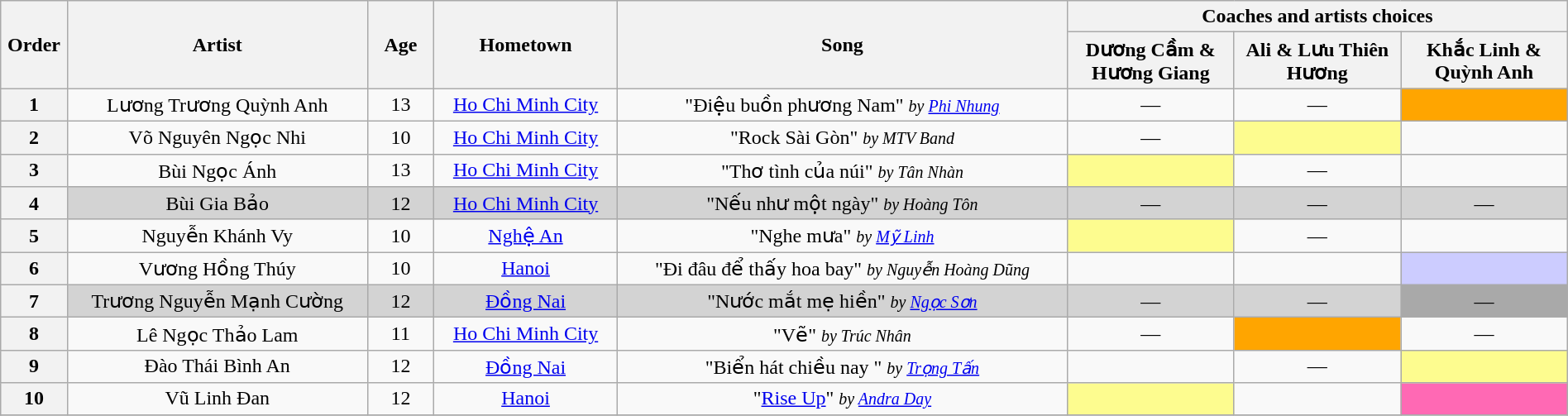<table class="wikitable" style="text-align:center; width:100%;">
<tr>
<th scope="col" rowspan="2" style="width:04%;">Order</th>
<th scope="col" rowspan="2" style="width:18%;">Artist</th>
<th scope="col" rowspan="2" style="width:04%;">Age</th>
<th scope="col" rowspan="2" style="width:11%;">Hometown</th>
<th scope="col" rowspan="2" style="width:27%;">Song</th>
<th scope="col" colspan="4" style="width:30%;">Coaches and artists choices</th>
</tr>
<tr>
<th style="width:10%;">Dương Cầm & Hương Giang</th>
<th style="width:10%;">Ali & Lưu Thiên Hương</th>
<th style="width:10%;">Khắc Linh & Quỳnh Anh</th>
</tr>
<tr>
<th scope="row">1</th>
<td>Lương Trương Quỳnh Anh</td>
<td>13</td>
<td><a href='#'>Ho Chi Minh City</a></td>
<td>"Điệu buồn phương Nam" <small><em>by <a href='#'>Phi Nhung</a></em></small></td>
<td style="text-align:center;">—</td>
<td style="text-align:center;">—</td>
<td style="background:orange;text-align:center;"></td>
</tr>
<tr>
<th scope="row">2</th>
<td>Võ Nguyên Ngọc Nhi</td>
<td>10</td>
<td><a href='#'>Ho Chi Minh City</a></td>
<td>"Rock Sài Gòn" <small><em>by MTV Band</em></small></td>
<td style="text-align:center;">—</td>
<td style="background:#fdfc8f;text-align:center;"></td>
<td style="text-align:center;"></td>
</tr>
<tr>
<th scope="row">3</th>
<td>Bùi Ngọc Ánh</td>
<td>13</td>
<td><a href='#'>Ho Chi Minh City</a></td>
<td>"Thơ tình của núi" <small><em>by Tân Nhàn</em></small></td>
<td style="background:#fdfc8f;text-align:center;"></td>
<td style="text-align:center;">—</td>
<td style="text-align:center;"></td>
</tr>
<tr>
<th scope="row">4</th>
<td style="background:lightgrey;">Bùi Gia Bảo</td>
<td style="background:lightgrey;">12</td>
<td style="background:lightgrey;"><a href='#'>Ho Chi Minh City</a></td>
<td style="background:lightgrey;">"Nếu như một ngày" <small><em>by Hoàng Tôn</em></small></td>
<td style="background:lightgrey;text-align:center;">—</td>
<td style="background:lightgrey;text-align:center;">—</td>
<td style="background:lightgrey;text-align:center;">—</td>
</tr>
<tr>
<th scope="row">5</th>
<td>Nguyễn Khánh Vy</td>
<td>10</td>
<td><a href='#'>Nghệ An</a></td>
<td>"Nghe mưa" <small><em>by <a href='#'>Mỹ Linh</a></em></small></td>
<td style="background:#fdfc8f;text-align:center;"></td>
<td style="text-align:center;">—</td>
<td style="text-align:center;"></td>
</tr>
<tr>
<th scope="row">6</th>
<td>Vương Hồng Thúy</td>
<td>10</td>
<td><a href='#'>Hanoi</a></td>
<td>"Đi đâu để thấy hoa bay" <small><em>by Nguyễn Hoàng Dũng</em></small></td>
<td style="text-align:center;"></td>
<td style="text-align:center;"></td>
<td style="background:#ccf;text-align:center;"> </td>
</tr>
<tr>
<th scope="row">7</th>
<td style="background:lightgrey;">Trương Nguyễn Mạnh Cường</td>
<td style="background:lightgrey;">12</td>
<td style="background:lightgrey;"><a href='#'>Đồng Nai</a></td>
<td style="background:lightgrey;">"Nước mắt mẹ hiền" <small><em>by <a href='#'>Ngọc Sơn</a></em></small></td>
<td style="background:lightgrey;text-align:center;">—</td>
<td style="background:lightgrey;text-align:center;">—</td>
<td style="background:darkgrey;text-align:center;">—</td>
</tr>
<tr>
<th scope="row">8</th>
<td>Lê Ngọc Thảo Lam</td>
<td>11</td>
<td><a href='#'>Ho Chi Minh City</a></td>
<td>"Vẽ" <small><em>by Trúc Nhân</em></small></td>
<td style="text-align:center;">—</td>
<td style="background:orange;text-align:center;"></td>
<td style="text-align:center;">—</td>
</tr>
<tr>
<th scope="row">9</th>
<td>Đào Thái Bình An</td>
<td>12</td>
<td><a href='#'>Đồng Nai</a></td>
<td>"Biển hát chiều nay " <small><em>by <a href='#'>Trọng Tấn</a></em></small></td>
<td style="text-align:center;"></td>
<td style="text-align:center;">—</td>
<td style="background:#fdfc8f;text-align:center;"></td>
</tr>
<tr>
<th scope="row">10</th>
<td>Vũ Linh Đan</td>
<td>12</td>
<td><a href='#'>Hanoi</a></td>
<td>"<a href='#'>Rise Up</a>" <small><em>by <a href='#'>Andra Day</a></em></small></td>
<td style="background:#fdfc8f;text-align:center;"></td>
<td style="text-align:center;"></td>
<td style="background:hotpink;text-align:center;"></td>
</tr>
<tr>
</tr>
</table>
